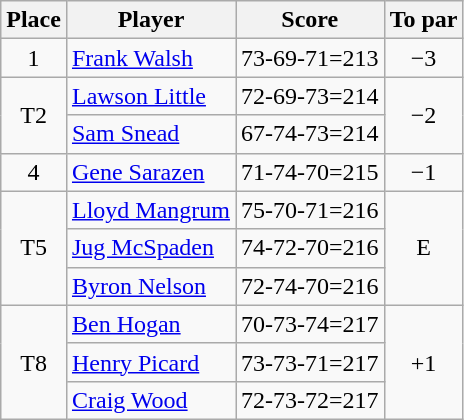<table class=wikitable>
<tr>
<th>Place</th>
<th>Player</th>
<th>Score</th>
<th>To par</th>
</tr>
<tr>
<td align=center>1</td>
<td> <a href='#'>Frank Walsh</a></td>
<td>73-69-71=213</td>
<td align=center>−3</td>
</tr>
<tr>
<td rowspan=2 align=center>T2</td>
<td> <a href='#'>Lawson Little</a></td>
<td>72-69-73=214</td>
<td rowspan=2 align=center>−2</td>
</tr>
<tr>
<td> <a href='#'>Sam Snead</a></td>
<td>67-74-73=214</td>
</tr>
<tr>
<td align=center>4</td>
<td> <a href='#'>Gene Sarazen</a></td>
<td>71-74-70=215</td>
<td align=center>−1</td>
</tr>
<tr>
<td rowspan=3 align=center>T5</td>
<td> <a href='#'>Lloyd Mangrum</a></td>
<td>75-70-71=216</td>
<td rowspan=3 align=center>E</td>
</tr>
<tr>
<td> <a href='#'>Jug McSpaden</a></td>
<td>74-72-70=216</td>
</tr>
<tr>
<td> <a href='#'>Byron Nelson</a></td>
<td>72-74-70=216</td>
</tr>
<tr>
<td rowspan=3 align=center>T8</td>
<td> <a href='#'>Ben Hogan</a></td>
<td>70-73-74=217</td>
<td rowspan=3 align=center>+1</td>
</tr>
<tr>
<td> <a href='#'>Henry Picard</a></td>
<td>73-73-71=217</td>
</tr>
<tr>
<td> <a href='#'>Craig Wood</a></td>
<td>72-73-72=217</td>
</tr>
</table>
